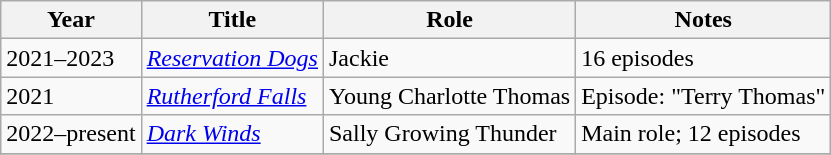<table class="wikitable sortable">
<tr>
<th>Year</th>
<th>Title</th>
<th>Role</th>
<th class="unsortable">Notes</th>
</tr>
<tr>
<td>2021–2023</td>
<td><em><a href='#'>Reservation Dogs</a></em></td>
<td>Jackie</td>
<td>16 episodes</td>
</tr>
<tr>
<td>2021</td>
<td><em><a href='#'>Rutherford Falls</a></em></td>
<td>Young Charlotte Thomas</td>
<td>Episode: "Terry Thomas"</td>
</tr>
<tr>
<td>2022–present</td>
<td><em><a href='#'>Dark Winds</a></em></td>
<td>Sally Growing Thunder</td>
<td>Main role; 12 episodes</td>
</tr>
<tr>
</tr>
</table>
